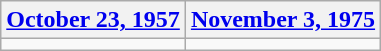<table class=wikitable>
<tr>
<th><a href='#'>October 23, 1957</a></th>
<th><a href='#'>November 3, 1975</a></th>
</tr>
<tr>
<td></td>
<td></td>
</tr>
</table>
